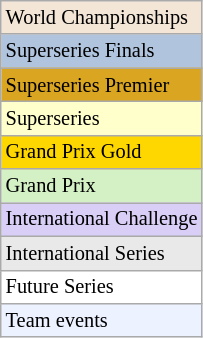<table class=wikitable style="font-size:85%">
<tr style="background:#F3E6D7;">
<td>World Championships</td>
</tr>
<tr style="background:#B0C4DE;">
<td>Superseries Finals</td>
</tr>
<tr style="background:#DAA520;">
<td>Superseries Premier</td>
</tr>
<tr style="background:#ffc;">
<td>Superseries</td>
</tr>
<tr style="background:gold;">
<td>Grand Prix Gold</td>
</tr>
<tr style="background:#D4F1C5;">
<td>Grand Prix</td>
</tr>
<tr style="background:#D8CEF6;">
<td>International Challenge</td>
</tr>
<tr style="background:#E9E9E9;">
<td>International Series</td>
</tr>
<tr style="background:#fff;">
<td>Future Series</td>
</tr>
<tr style="background:#ECF2FF;">
<td>Team events</td>
</tr>
</table>
